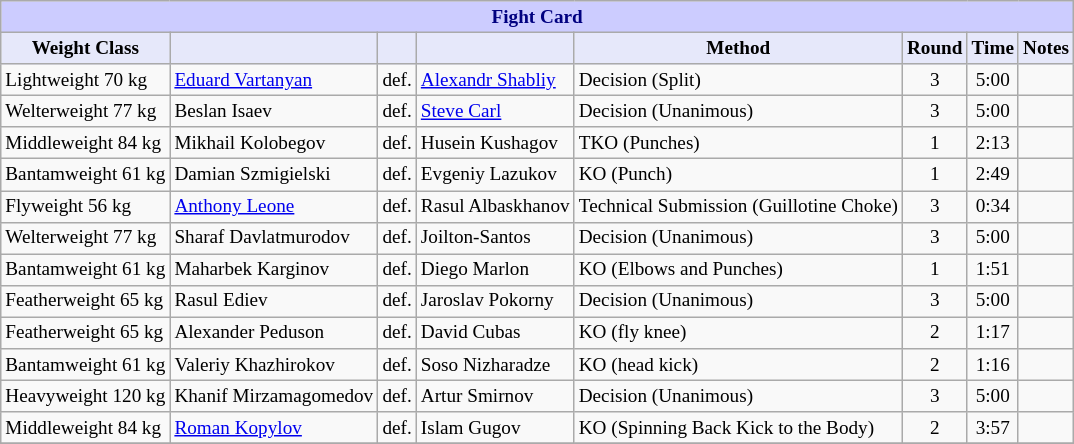<table class="wikitable" style="font-size: 80%;">
<tr>
<th colspan="8" style="background-color: #ccf; color: #000080; text-align: center;"><strong>Fight Card</strong></th>
</tr>
<tr>
<th colspan="1" style="background-color: #E6E8FA; color: #000000; text-align: center;">Weight Class</th>
<th colspan="1" style="background-color: #E6E8FA; color: #000000; text-align: center;"></th>
<th colspan="1" style="background-color: #E6E8FA; color: #000000; text-align: center;"></th>
<th colspan="1" style="background-color: #E6E8FA; color: #000000; text-align: center;"></th>
<th colspan="1" style="background-color: #E6E8FA; color: #000000; text-align: center;">Method</th>
<th colspan="1" style="background-color: #E6E8FA; color: #000000; text-align: center;">Round</th>
<th colspan="1" style="background-color: #E6E8FA; color: #000000; text-align: center;">Time</th>
<th colspan="1" style="background-color: #E6E8FA; color: #000000; text-align: center;">Notes</th>
</tr>
<tr>
<td>Lightweight 70 kg</td>
<td> <a href='#'>Eduard Vartanyan</a></td>
<td>def.</td>
<td> <a href='#'>Alexandr Shabliy</a></td>
<td>Decision (Split)</td>
<td align=center>3</td>
<td align=center>5:00</td>
<td></td>
</tr>
<tr>
<td>Welterweight 77 kg</td>
<td> Beslan Isaev</td>
<td>def.</td>
<td> <a href='#'>Steve Carl</a></td>
<td>Decision (Unanimous)</td>
<td align=center>3</td>
<td align=center>5:00</td>
<td></td>
</tr>
<tr>
<td>Middleweight 84 kg</td>
<td> Mikhail Kolobegov</td>
<td>def.</td>
<td> Husein Kushagov</td>
<td>TKO (Punches)</td>
<td align=center>1</td>
<td align=center>2:13</td>
<td></td>
</tr>
<tr>
<td>Bantamweight 61 kg</td>
<td> Damian Szmigielski</td>
<td>def.</td>
<td> Evgeniy Lazukov</td>
<td>KO (Punch)</td>
<td align=center>1</td>
<td align=center>2:49</td>
<td></td>
</tr>
<tr>
<td>Flyweight 56 kg</td>
<td> <a href='#'>Anthony Leone</a></td>
<td>def.</td>
<td> Rasul Albaskhanov</td>
<td>Technical Submission (Guillotine Choke)</td>
<td align=center>3</td>
<td align=center>0:34</td>
<td></td>
</tr>
<tr>
<td>Welterweight 77 kg</td>
<td> Sharaf Davlatmurodov</td>
<td>def.</td>
<td> Joilton-Santos</td>
<td>Decision (Unanimous)</td>
<td align=center>3</td>
<td align=center>5:00</td>
<td></td>
</tr>
<tr>
<td>Bantamweight 61 kg</td>
<td> Maharbek Karginov</td>
<td>def.</td>
<td> Diego Marlon</td>
<td>KO (Elbows and Punches)</td>
<td align=center>1</td>
<td align=center>1:51</td>
<td></td>
</tr>
<tr>
<td>Featherweight 65 kg</td>
<td> Rasul Ediev</td>
<td>def.</td>
<td> Jaroslav Pokorny</td>
<td>Decision (Unanimous)</td>
<td align=center>3</td>
<td align=center>5:00</td>
<td></td>
</tr>
<tr>
<td>Featherweight 65 kg</td>
<td> Alexander Peduson</td>
<td>def.</td>
<td> David Cubas</td>
<td>KO (fly knee)</td>
<td align=center>2</td>
<td align=center>1:17</td>
<td></td>
</tr>
<tr>
<td>Bantamweight 61 kg</td>
<td> Valeriy Khazhirokov</td>
<td>def.</td>
<td> Soso Nizharadze</td>
<td>KO (head kick)</td>
<td align=center>2</td>
<td align=center>1:16</td>
<td></td>
</tr>
<tr>
<td>Heavyweight 120 kg</td>
<td> Khanif Mirzamagomedov</td>
<td>def.</td>
<td> Artur Smirnov</td>
<td>Decision (Unanimous)</td>
<td align=center>3</td>
<td align=center>5:00</td>
<td></td>
</tr>
<tr>
<td>Middleweight  84 kg</td>
<td> <a href='#'>Roman Kopylov</a></td>
<td>def.</td>
<td> Islam Gugov</td>
<td>KO (Spinning Back Kick to the Body)</td>
<td align=center>2</td>
<td align=center>3:57</td>
<td></td>
</tr>
<tr>
</tr>
</table>
